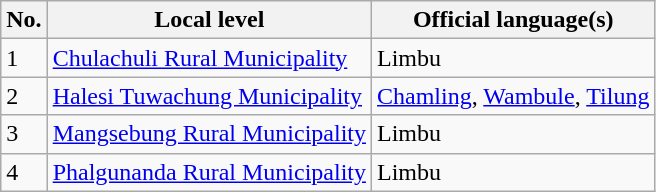<table class="wikitable">
<tr>
<th>No.</th>
<th>Local level</th>
<th>Official language(s)</th>
</tr>
<tr>
<td>1</td>
<td><a href='#'>Chulachuli Rural Municipality</a></td>
<td>Limbu</td>
</tr>
<tr>
<td>2</td>
<td><a href='#'>Halesi Tuwachung Municipality</a></td>
<td><a href='#'>Chamling</a>, <a href='#'>Wambule</a>, <a href='#'>Tilung</a></td>
</tr>
<tr>
<td>3</td>
<td><a href='#'>Mangsebung Rural Municipality</a></td>
<td>Limbu</td>
</tr>
<tr>
<td>4</td>
<td><a href='#'>Phalgunanda Rural Municipality</a></td>
<td>Limbu</td>
</tr>
</table>
